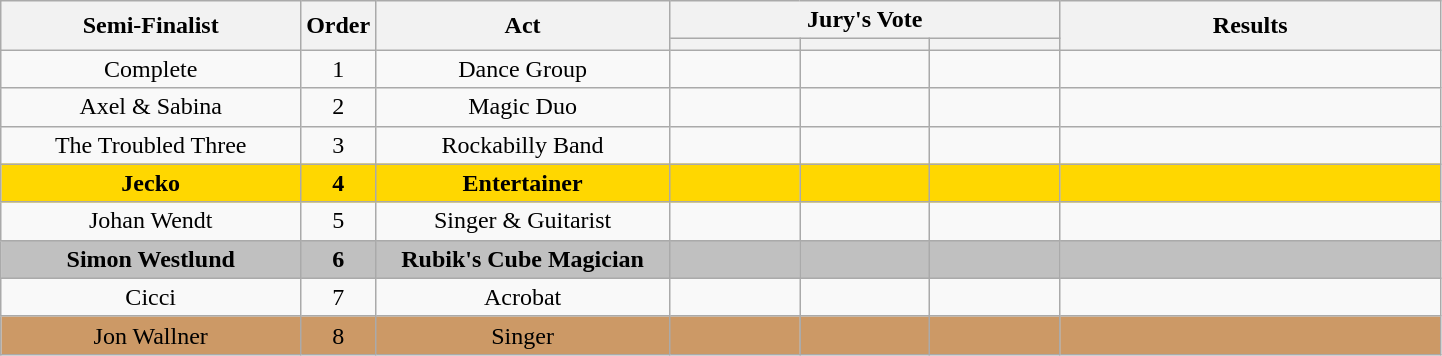<table class="wikitable plainrowheaders sortable" style="text-align:center" width="76%;">
<tr>
<th scope="col" rowspan="2" class="unsortable" style="width:17em;">Semi-Finalist</th>
<th scope="col" rowspan="2" style="width:1em;">Order</th>
<th scope="col" rowspan="2" class="unsortable" style="width:16em;">Act</th>
<th scope="col" colspan="3" class="unsortable" style="width:24em;">Jury's Vote</th>
<th scope="col" rowspan="2" style="width:23em;">Results</th>
</tr>
<tr>
<th scope="col" class="unsortable" style="width:6em;"></th>
<th scope="col" class="unsortable" style="width:6em;"></th>
<th scope="col" class="unsortable" style="width:6em;"></th>
</tr>
<tr>
<td>Complete</td>
<td>1</td>
<td>Dance Group</td>
<td style="text-align:center;"></td>
<td style="text-align:center;"></td>
<td style="text-align:center;"></td>
<td></td>
</tr>
<tr>
<td>Axel & Sabina</td>
<td>2</td>
<td>Magic Duo</td>
<td style="text-align:center;"></td>
<td style="text-align:center;"></td>
<td style="text-align:center;"></td>
<td></td>
</tr>
<tr>
<td>The Troubled Three</td>
<td>3</td>
<td>Rockabilly Band</td>
<td style="text-align:center;"></td>
<td style="text-align:center;"></td>
<td style="text-align:center;"></td>
<td></td>
</tr>
<tr style="background:gold;">
<td><strong>Jecko</strong></td>
<td><strong>4</strong></td>
<td><strong>Entertainer</strong></td>
<td style="text-align:center;"></td>
<td style="text-align:center;"></td>
<td style="text-align:center;"></td>
<td><strong></strong></td>
</tr>
<tr>
<td>Johan Wendt</td>
<td>5</td>
<td>Singer & Guitarist</td>
<td style="text-align:center;"></td>
<td style="text-align:center;"></td>
<td style="text-align:center;"></td>
<td></td>
</tr>
<tr style="background:silver;">
<td><strong>Simon Westlund</strong></td>
<td><strong>6</strong></td>
<td><strong>Rubik's Cube Magician</strong></td>
<td style="text-align:center;"></td>
<td style="text-align:center;"></td>
<td style="text-align:center;"></td>
<td><strong></strong></td>
</tr>
<tr>
<td>Cicci</td>
<td>7</td>
<td>Acrobat</td>
<td style="text-align:center;"></td>
<td style="text-align:center;"></td>
<td style="text-align:center;"></td>
<td></td>
</tr>
<tr style="background:#c96;">
<td>Jon Wallner</td>
<td>8</td>
<td>Singer</td>
<td style="text-align:center;"></td>
<td style="text-align:center;"></td>
<td style="text-align:center;"></td>
<td><strong></strong></td>
</tr>
</table>
